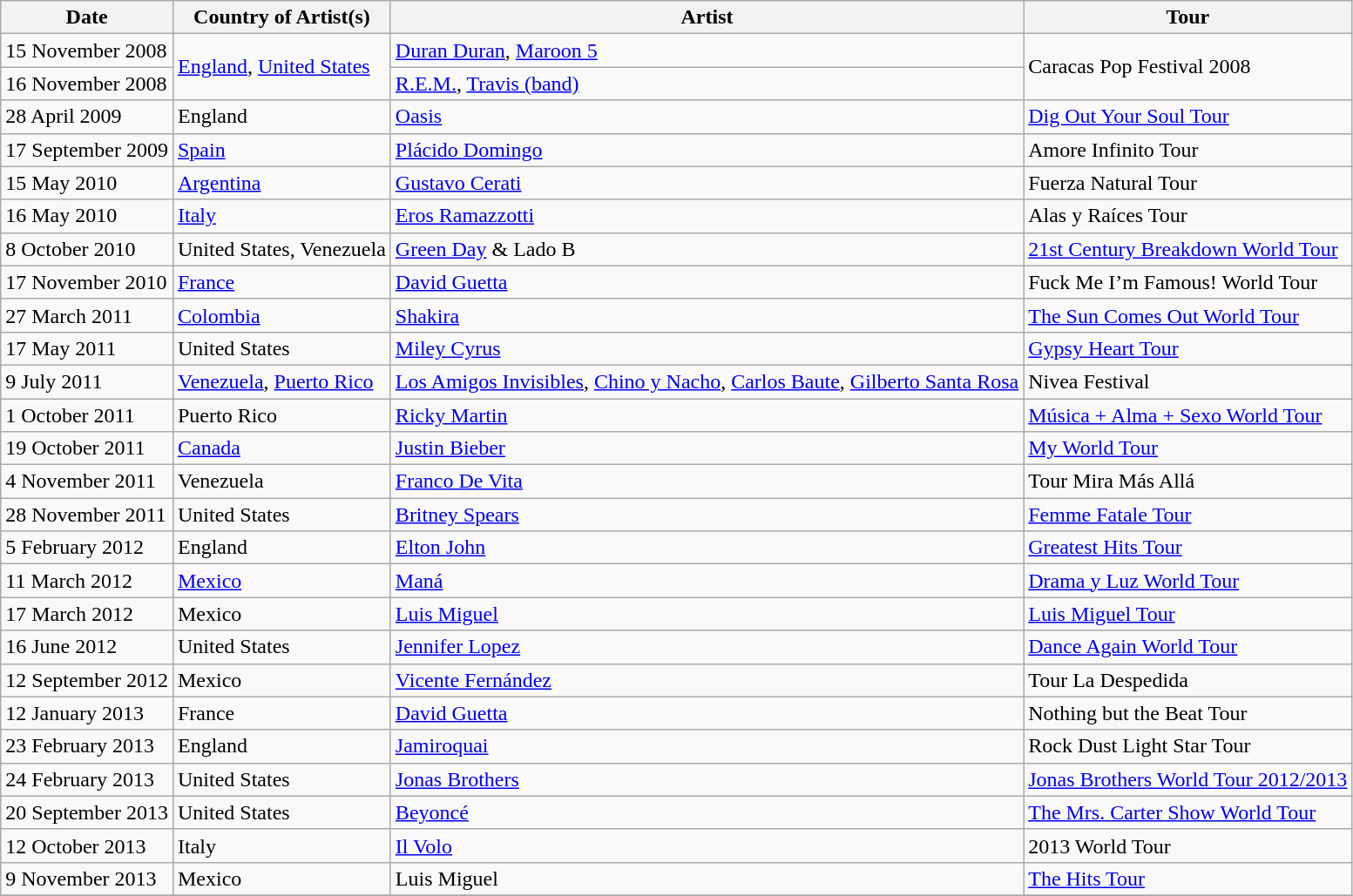<table class="wikitable">
<tr>
<th>Date</th>
<th>Country of Artist(s)</th>
<th>Artist</th>
<th>Tour</th>
</tr>
<tr>
<td>15 November 2008</td>
<td rowspan="2"><a href='#'>England</a>, <a href='#'>United States</a></td>
<td><a href='#'>Duran Duran</a>, <a href='#'>Maroon 5</a></td>
<td rowspan="2">Caracas Pop Festival 2008</td>
</tr>
<tr>
<td>16 November 2008</td>
<td><a href='#'>R.E.M.</a>, <a href='#'>Travis (band)</a></td>
</tr>
<tr>
<td>28 April 2009</td>
<td>England</td>
<td><a href='#'>Oasis</a></td>
<td><a href='#'>Dig Out Your Soul Tour</a></td>
</tr>
<tr>
<td>17 September 2009</td>
<td><a href='#'>Spain</a></td>
<td><a href='#'>Plácido Domingo</a></td>
<td>Amore Infinito Tour</td>
</tr>
<tr>
<td>15 May 2010</td>
<td><a href='#'>Argentina</a></td>
<td><a href='#'>Gustavo Cerati</a></td>
<td>Fuerza Natural Tour</td>
</tr>
<tr>
<td>16 May 2010</td>
<td><a href='#'>Italy</a></td>
<td><a href='#'>Eros Ramazzotti</a></td>
<td>Alas y Raíces Tour</td>
</tr>
<tr>
<td>8 October 2010</td>
<td>United States, Venezuela</td>
<td><a href='#'>Green Day</a> & Lado B</td>
<td><a href='#'>21st Century Breakdown World Tour</a></td>
</tr>
<tr>
<td>17 November 2010</td>
<td><a href='#'>France</a></td>
<td><a href='#'>David Guetta</a></td>
<td>Fuck Me I’m Famous! World Tour</td>
</tr>
<tr>
<td>27 March 2011</td>
<td><a href='#'>Colombia</a></td>
<td><a href='#'>Shakira</a></td>
<td><a href='#'>The Sun Comes Out World Tour</a></td>
</tr>
<tr>
<td>17 May 2011</td>
<td>United States</td>
<td><a href='#'>Miley Cyrus</a></td>
<td><a href='#'>Gypsy Heart Tour</a></td>
</tr>
<tr>
<td>9 July 2011</td>
<td><a href='#'>Venezuela</a>, <a href='#'>Puerto Rico</a></td>
<td><a href='#'>Los Amigos Invisibles</a>, <a href='#'>Chino y Nacho</a>, <a href='#'>Carlos Baute</a>, <a href='#'>Gilberto Santa Rosa</a></td>
<td>Nivea Festival</td>
</tr>
<tr>
<td>1 October 2011</td>
<td>Puerto Rico</td>
<td><a href='#'>Ricky Martin</a></td>
<td><a href='#'>Música + Alma + Sexo World Tour</a></td>
</tr>
<tr>
<td>19 October 2011</td>
<td><a href='#'>Canada</a></td>
<td><a href='#'>Justin Bieber</a></td>
<td><a href='#'>My World Tour</a></td>
</tr>
<tr>
<td>4 November 2011</td>
<td>Venezuela</td>
<td><a href='#'>Franco De Vita</a></td>
<td>Tour Mira Más Allá</td>
</tr>
<tr>
<td>28 November 2011</td>
<td>United States</td>
<td><a href='#'>Britney Spears</a></td>
<td><a href='#'>Femme Fatale Tour</a></td>
</tr>
<tr>
<td>5 February 2012</td>
<td>England</td>
<td><a href='#'>Elton John</a></td>
<td><a href='#'>Greatest Hits Tour</a></td>
</tr>
<tr>
<td>11 March 2012</td>
<td><a href='#'>Mexico</a></td>
<td><a href='#'>Maná</a></td>
<td><a href='#'>Drama y Luz World Tour</a></td>
</tr>
<tr>
<td>17 March 2012</td>
<td>Mexico</td>
<td><a href='#'>Luis Miguel</a></td>
<td><a href='#'>Luis Miguel Tour</a></td>
</tr>
<tr>
<td>16 June 2012</td>
<td>United States</td>
<td><a href='#'>Jennifer Lopez</a></td>
<td><a href='#'>Dance Again World Tour</a></td>
</tr>
<tr>
<td>12 September 2012</td>
<td>Mexico</td>
<td><a href='#'>Vicente Fernández</a></td>
<td>Tour La Despedida</td>
</tr>
<tr>
<td>12 January 2013</td>
<td>France</td>
<td><a href='#'>David Guetta</a></td>
<td>Nothing but the Beat Tour</td>
</tr>
<tr>
<td>23 February 2013</td>
<td>England</td>
<td><a href='#'>Jamiroquai</a></td>
<td>Rock Dust Light Star Tour</td>
</tr>
<tr>
<td>24 February 2013</td>
<td>United States</td>
<td><a href='#'>Jonas Brothers</a></td>
<td><a href='#'>Jonas Brothers World Tour 2012/2013</a></td>
</tr>
<tr>
<td>20 September 2013</td>
<td>United States</td>
<td><a href='#'>Beyoncé</a></td>
<td><a href='#'>The Mrs. Carter Show World Tour</a></td>
</tr>
<tr>
<td>12 October 2013</td>
<td>Italy</td>
<td><a href='#'>Il Volo</a></td>
<td>2013 World Tour</td>
</tr>
<tr>
<td>9 November 2013</td>
<td>Mexico</td>
<td>Luis Miguel</td>
<td><a href='#'>The Hits Tour</a></td>
</tr>
<tr>
</tr>
</table>
